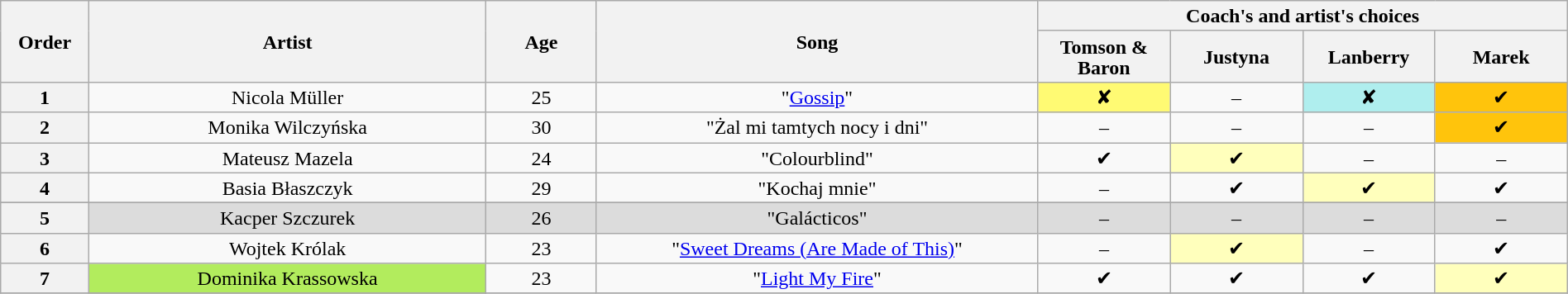<table class="wikitable" style="text-align:center; line-height:17px; width:100%">
<tr>
<th scope="col" rowspan="2" style="width:04%">Order</th>
<th scope="col" rowspan="2" style="width:18%">Artist</th>
<th scope="col" rowspan="2" style="width:05%">Age</th>
<th scope="col" rowspan="2" style="width:20%">Song</th>
<th scope="col" colspan="4" style="width:24%">Coach's and artist's choices</th>
</tr>
<tr>
<th style="width:06%">Tomson & Baron</th>
<th style="width:06%">Justyna</th>
<th style="width:06%">Lanberry</th>
<th style="width:06%">Marek</th>
</tr>
<tr>
<th>1</th>
<td>Nicola Müller</td>
<td>25</td>
<td>"<a href='#'>Gossip</a>"</td>
<td bgcolor="#fffa73">✘</td>
<td>–</td>
<td bgcolor="#afeeee">✘</td>
<td bgcolor="#ffc40c">✔</td>
</tr>
<tr>
<th>2</th>
<td>Monika Wilczyńska</td>
<td>30</td>
<td>"Żal mi tamtych nocy i dni"</td>
<td>–</td>
<td>–</td>
<td>–</td>
<td bgcolor="#ffc40c">✔</td>
</tr>
<tr>
<th>3</th>
<td>Mateusz Mazela</td>
<td>24</td>
<td>"Colourblind"</td>
<td>✔</td>
<td bgcolor="#ffffbc">✔</td>
<td>–</td>
<td>–</td>
</tr>
<tr>
<th>4</th>
<td>Basia Błaszczyk</td>
<td>29</td>
<td>"Kochaj mnie"</td>
<td>–</td>
<td>✔</td>
<td bgcolor="#ffffbc">✔</td>
<td>✔</td>
</tr>
<tr>
</tr>
<tr style="background:#DCDCDC">
<th>5</th>
<td>Kacper Szczurek</td>
<td>26</td>
<td>"Galácticos"</td>
<td>–</td>
<td>–</td>
<td>–</td>
<td>–</td>
</tr>
<tr>
<th>6</th>
<td>Wojtek Królak</td>
<td>23</td>
<td>"<a href='#'>Sweet Dreams (Are Made of This)</a>"</td>
<td>–</td>
<td bgcolor="#ffffbc">✔</td>
<td>–</td>
<td>✔</td>
</tr>
<tr>
<th>7</th>
<td style="background:#B2EC5D">Dominika Krassowska</td>
<td>23</td>
<td>"<a href='#'>Light My Fire</a>"</td>
<td>✔</td>
<td>✔</td>
<td>✔</td>
<td bgcolor="#ffffbc">✔</td>
</tr>
<tr>
</tr>
</table>
